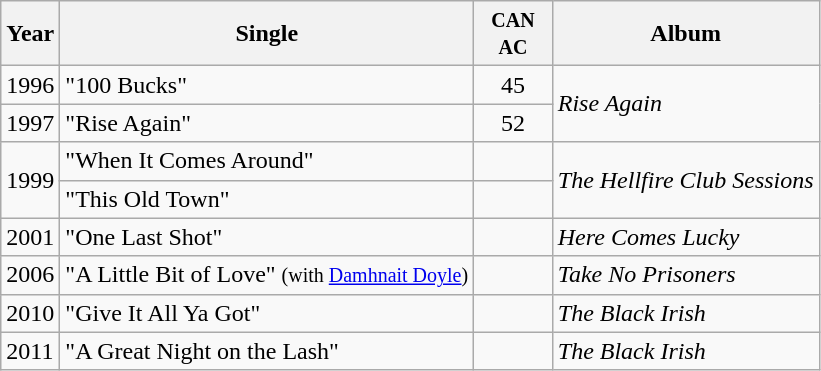<table class="wikitable">
<tr>
<th>Year</th>
<th>Single</th>
<th style="width:45px;"><small>CAN AC</small></th>
<th>Album</th>
</tr>
<tr>
<td>1996</td>
<td>"100 Bucks"</td>
<td style="text-align:center;">45</td>
<td rowspan="2"><em>Rise Again</em></td>
</tr>
<tr>
<td>1997</td>
<td>"Rise Again"</td>
<td style="text-align:center;">52</td>
</tr>
<tr>
<td rowspan="2">1999</td>
<td>"When It Comes Around"</td>
<td></td>
<td rowspan="2"><em>The Hellfire Club Sessions</em></td>
</tr>
<tr>
<td>"This Old Town"</td>
<td></td>
</tr>
<tr>
<td>2001</td>
<td>"One Last Shot"</td>
<td></td>
<td><em>Here Comes Lucky</em></td>
</tr>
<tr>
<td>2006</td>
<td>"A Little Bit of Love" <small>(with <a href='#'>Damhnait Doyle</a>)</small></td>
<td></td>
<td><em>Take No Prisoners</em></td>
</tr>
<tr>
<td>2010</td>
<td>"Give It All Ya Got"</td>
<td></td>
<td><em>The Black Irish</em></td>
</tr>
<tr>
<td>2011</td>
<td>"A Great Night on the Lash"</td>
<td></td>
<td><em>The Black Irish</em></td>
</tr>
</table>
